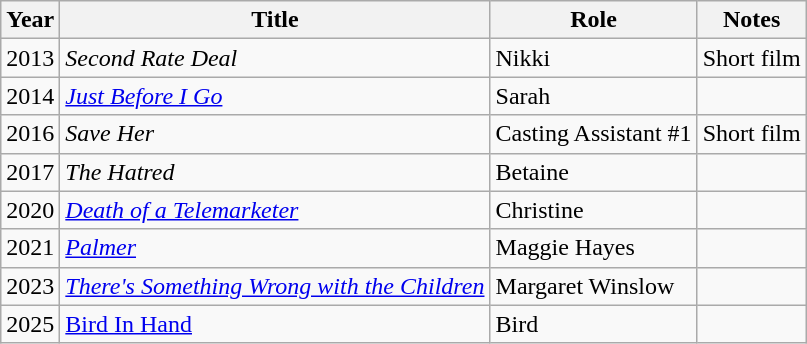<table class="wikitable sortable">
<tr>
<th>Year</th>
<th>Title</th>
<th>Role</th>
<th class="unsortable">Notes</th>
</tr>
<tr>
<td>2013</td>
<td><em>Second Rate Deal</em></td>
<td>Nikki</td>
<td>Short film</td>
</tr>
<tr>
<td>2014</td>
<td><em><a href='#'>Just Before I Go</a></em></td>
<td>Sarah</td>
<td></td>
</tr>
<tr>
<td>2016</td>
<td><em>Save Her</em></td>
<td>Casting Assistant #1</td>
<td>Short film</td>
</tr>
<tr>
<td>2017</td>
<td><em>The Hatred</em></td>
<td>Betaine</td>
<td></td>
</tr>
<tr>
<td>2020</td>
<td><em><a href='#'>Death of a Telemarketer</a></em></td>
<td>Christine</td>
<td></td>
</tr>
<tr>
<td>2021</td>
<td><em><a href='#'>Palmer</a></em></td>
<td>Maggie Hayes</td>
<td></td>
</tr>
<tr>
<td>2023</td>
<td><em><a href='#'>There's Something Wrong with the Children</a></td>
<td>Margaret Winslow</td>
<td></td>
</tr>
<tr>
<td>2025</td>
<td></em><a href='#'>Bird In Hand</a><em></td>
<td>Bird</td>
<td></td>
</tr>
</table>
